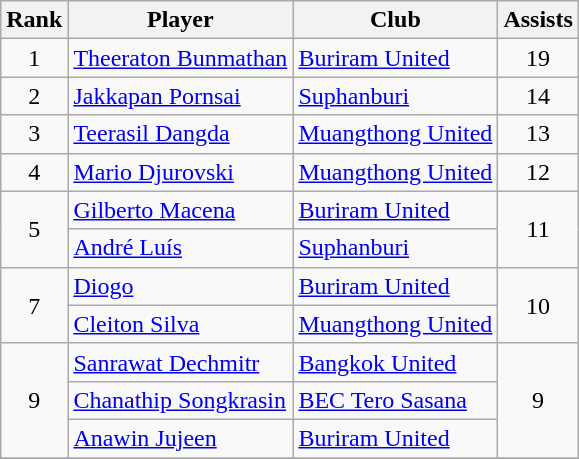<table class="wikitable" style="text-align:center">
<tr>
<th>Rank</th>
<th>Player</th>
<th>Club</th>
<th>Assists</th>
</tr>
<tr>
<td>1</td>
<td align="left"> <a href='#'>Theeraton Bunmathan</a></td>
<td align="left"><a href='#'>Buriram United</a></td>
<td>19</td>
</tr>
<tr>
<td>2</td>
<td align="left"> <a href='#'>Jakkapan Pornsai</a></td>
<td align="left"><a href='#'>Suphanburi</a></td>
<td>14</td>
</tr>
<tr>
<td>3</td>
<td align="left"> <a href='#'>Teerasil Dangda</a></td>
<td align="left"><a href='#'>Muangthong United</a></td>
<td>13</td>
</tr>
<tr>
<td>4</td>
<td align="left"> <a href='#'>Mario Djurovski</a></td>
<td align="left"><a href='#'>Muangthong United</a></td>
<td>12</td>
</tr>
<tr>
<td rowspan="2">5</td>
<td align="left"> <a href='#'>Gilberto Macena</a></td>
<td align="left"><a href='#'>Buriram United</a></td>
<td rowspan="2">11</td>
</tr>
<tr>
<td align="left"> <a href='#'>André Luís</a></td>
<td align="left"><a href='#'>Suphanburi</a></td>
</tr>
<tr>
<td rowspan="2">7</td>
<td align="left"> <a href='#'>Diogo</a></td>
<td align="left"><a href='#'>Buriram United</a></td>
<td rowspan="2">10</td>
</tr>
<tr>
<td align="left"> <a href='#'>Cleiton Silva</a></td>
<td align="left"><a href='#'>Muangthong United</a></td>
</tr>
<tr>
<td rowspan="3">9</td>
<td align="left"> <a href='#'>Sanrawat Dechmitr</a></td>
<td align="left"><a href='#'>Bangkok United</a></td>
<td rowspan="3">9</td>
</tr>
<tr>
<td align="left"> <a href='#'>Chanathip Songkrasin</a></td>
<td align="left"><a href='#'>BEC Tero Sasana</a></td>
</tr>
<tr>
<td align="left"> <a href='#'>Anawin Jujeen</a></td>
<td align="left"><a href='#'>Buriram United</a></td>
</tr>
<tr>
</tr>
</table>
